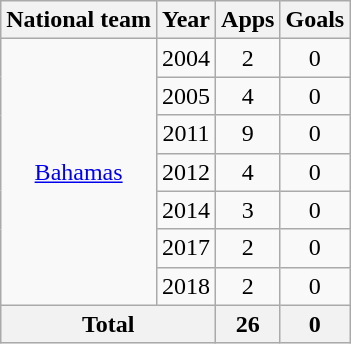<table class="wikitable" style="text-align:center">
<tr>
<th>National team</th>
<th>Year</th>
<th>Apps</th>
<th>Goals</th>
</tr>
<tr>
<td rowspan="7"><a href='#'>Bahamas</a></td>
<td>2004</td>
<td>2</td>
<td>0</td>
</tr>
<tr>
<td>2005</td>
<td>4</td>
<td>0</td>
</tr>
<tr>
<td>2011</td>
<td>9</td>
<td>0</td>
</tr>
<tr>
<td>2012</td>
<td>4</td>
<td>0</td>
</tr>
<tr>
<td>2014</td>
<td>3</td>
<td>0</td>
</tr>
<tr>
<td>2017</td>
<td>2</td>
<td>0</td>
</tr>
<tr>
<td>2018</td>
<td>2</td>
<td>0</td>
</tr>
<tr>
<th colspan=2>Total</th>
<th>26</th>
<th>0</th>
</tr>
</table>
